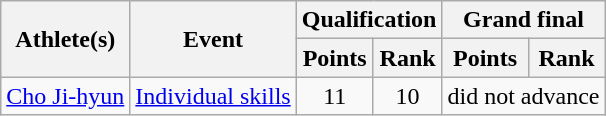<table class="wikitable">
<tr>
<th rowspan="2">Athlete(s)</th>
<th rowspan="2">Event</th>
<th colspan="2">Qualification</th>
<th colspan="2">Grand final</th>
</tr>
<tr>
<th>Points</th>
<th>Rank</th>
<th>Points</th>
<th>Rank</th>
</tr>
<tr>
<td><a href='#'>Cho Ji-hyun</a></td>
<td><a href='#'>Individual skills</a></td>
<td align="center">11</td>
<td align="center">10</td>
<td align="center" colspan=2>did not advance</td>
</tr>
</table>
